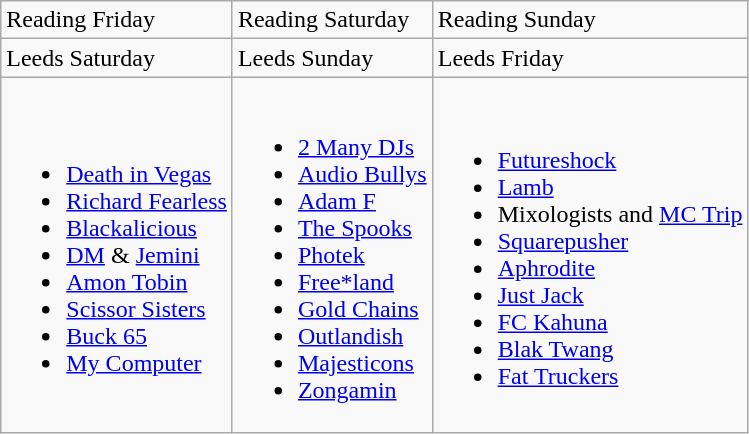<table class="wikitable">
<tr>
<td>Reading Friday</td>
<td>Reading Saturday</td>
<td>Reading Sunday</td>
</tr>
<tr>
<td>Leeds Saturday</td>
<td>Leeds Sunday</td>
<td>Leeds Friday</td>
</tr>
<tr>
<td><br><ul><li><a href='#'>Death in Vegas</a></li><li><a href='#'>Richard Fearless</a></li><li><a href='#'>Blackalicious</a></li><li><a href='#'>DM</a> & <a href='#'>Jemini</a></li><li><a href='#'>Amon Tobin</a></li><li><a href='#'>Scissor Sisters</a></li><li><a href='#'>Buck 65</a></li><li><a href='#'>My Computer</a></li></ul></td>
<td><br><ul><li><a href='#'>2 Many DJs</a></li><li><a href='#'>Audio Bullys</a></li><li><a href='#'>Adam F</a></li><li><a href='#'>The Spooks</a></li><li><a href='#'>Photek</a></li><li><a href='#'>Free*land</a></li><li><a href='#'>Gold Chains</a></li><li><a href='#'>Outlandish</a></li><li><a href='#'>Majesticons</a></li><li><a href='#'>Zongamin</a></li></ul></td>
<td><br><ul><li><a href='#'>Futureshock</a></li><li><a href='#'>Lamb</a></li><li>Mixologists and <a href='#'>MC Trip</a></li><li><a href='#'>Squarepusher</a></li><li><a href='#'>Aphrodite</a></li><li><a href='#'>Just Jack</a></li><li><a href='#'>FC Kahuna</a></li><li><a href='#'>Blak Twang</a></li><li><a href='#'>Fat Truckers</a></li></ul></td>
</tr>
</table>
